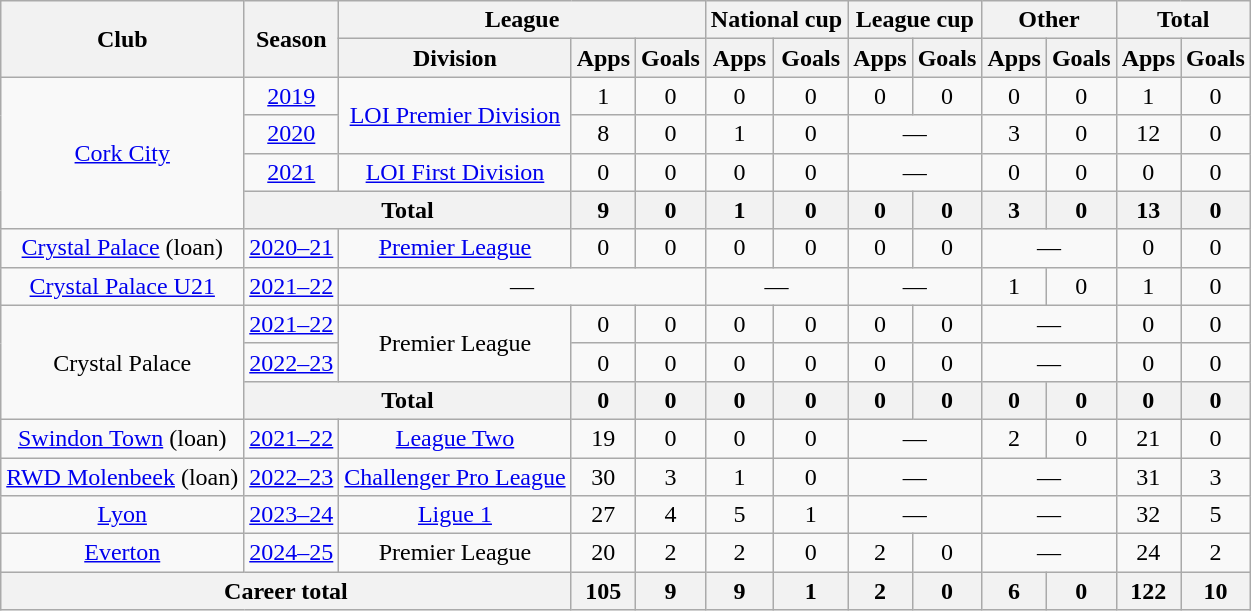<table class="wikitable" style="text-align: center;">
<tr>
<th rowspan="2">Club</th>
<th rowspan="2">Season</th>
<th colspan="3">League</th>
<th colspan="2">National cup</th>
<th colspan="2">League cup</th>
<th colspan="2">Other</th>
<th colspan="2">Total</th>
</tr>
<tr>
<th>Division</th>
<th>Apps</th>
<th>Goals</th>
<th>Apps</th>
<th>Goals</th>
<th>Apps</th>
<th>Goals</th>
<th>Apps</th>
<th>Goals</th>
<th>Apps</th>
<th>Goals</th>
</tr>
<tr>
<td rowspan="4"><a href='#'>Cork City</a></td>
<td><a href='#'>2019</a></td>
<td rowspan="2"><a href='#'>LOI Premier Division</a></td>
<td>1</td>
<td>0</td>
<td>0</td>
<td>0</td>
<td>0</td>
<td>0</td>
<td>0</td>
<td>0</td>
<td>1</td>
<td>0</td>
</tr>
<tr>
<td><a href='#'>2020</a></td>
<td>8</td>
<td>0</td>
<td>1</td>
<td>0</td>
<td colspan="2">—</td>
<td>3</td>
<td>0</td>
<td>12</td>
<td>0</td>
</tr>
<tr>
<td><a href='#'>2021</a></td>
<td><a href='#'>LOI First Division</a></td>
<td>0</td>
<td>0</td>
<td>0</td>
<td>0</td>
<td colspan="2">—</td>
<td>0</td>
<td>0</td>
<td>0</td>
<td>0</td>
</tr>
<tr>
<th colspan="2">Total</th>
<th>9</th>
<th>0</th>
<th>1</th>
<th>0</th>
<th>0</th>
<th>0</th>
<th>3</th>
<th>0</th>
<th>13</th>
<th>0</th>
</tr>
<tr>
<td><a href='#'>Crystal Palace</a> (loan)</td>
<td><a href='#'>2020–21</a></td>
<td><a href='#'>Premier League</a></td>
<td>0</td>
<td>0</td>
<td>0</td>
<td>0</td>
<td>0</td>
<td>0</td>
<td colspan="2">—</td>
<td>0</td>
<td>0</td>
</tr>
<tr>
<td><a href='#'>Crystal Palace U21</a></td>
<td><a href='#'>2021–22</a></td>
<td colspan="3">—</td>
<td colspan="2">—</td>
<td colspan="2">—</td>
<td>1</td>
<td>0</td>
<td>1</td>
<td>0</td>
</tr>
<tr>
<td rowspan="3">Crystal Palace</td>
<td><a href='#'>2021–22</a></td>
<td rowspan="2">Premier League</td>
<td>0</td>
<td>0</td>
<td>0</td>
<td>0</td>
<td>0</td>
<td>0</td>
<td colspan="2">—</td>
<td>0</td>
<td>0</td>
</tr>
<tr>
<td><a href='#'>2022–23</a></td>
<td>0</td>
<td>0</td>
<td>0</td>
<td>0</td>
<td>0</td>
<td>0</td>
<td colspan="2">—</td>
<td>0</td>
<td>0</td>
</tr>
<tr>
<th colspan="2">Total</th>
<th>0</th>
<th>0</th>
<th>0</th>
<th>0</th>
<th>0</th>
<th>0</th>
<th>0</th>
<th>0</th>
<th>0</th>
<th>0</th>
</tr>
<tr>
<td><a href='#'>Swindon Town</a> (loan)</td>
<td><a href='#'>2021–22</a></td>
<td><a href='#'>League Two</a></td>
<td>19</td>
<td>0</td>
<td>0</td>
<td>0</td>
<td colspan="2">—</td>
<td>2</td>
<td>0</td>
<td>21</td>
<td>0</td>
</tr>
<tr>
<td><a href='#'>RWD Molenbeek</a> (loan)</td>
<td><a href='#'>2022–23</a></td>
<td><a href='#'>Challenger Pro League</a></td>
<td>30</td>
<td>3</td>
<td>1</td>
<td>0</td>
<td colspan="2">—</td>
<td colspan="2">—</td>
<td>31</td>
<td>3</td>
</tr>
<tr>
<td><a href='#'>Lyon</a></td>
<td><a href='#'>2023–24</a></td>
<td><a href='#'>Ligue 1</a></td>
<td>27</td>
<td>4</td>
<td>5</td>
<td>1</td>
<td colspan="2">—</td>
<td colspan="2">—</td>
<td>32</td>
<td>5</td>
</tr>
<tr>
<td><a href='#'>Everton</a></td>
<td><a href='#'>2024–25</a></td>
<td>Premier League</td>
<td>20</td>
<td>2</td>
<td>2</td>
<td>0</td>
<td>2</td>
<td>0</td>
<td colspan="2">—</td>
<td>24</td>
<td>2</td>
</tr>
<tr>
<th colspan="3">Career total</th>
<th>105</th>
<th>9</th>
<th>9</th>
<th>1</th>
<th>2</th>
<th>0</th>
<th>6</th>
<th>0</th>
<th>122</th>
<th>10</th>
</tr>
</table>
